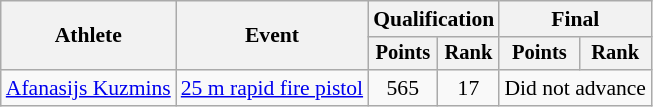<table class="wikitable" style="font-size:90%">
<tr>
<th rowspan="2">Athlete</th>
<th rowspan="2">Event</th>
<th colspan=2>Qualification</th>
<th colspan=2>Final</th>
</tr>
<tr style="font-size:95%">
<th>Points</th>
<th>Rank</th>
<th>Points</th>
<th>Rank</th>
</tr>
<tr align=center>
<td align=left><a href='#'>Afanasijs Kuzmins</a></td>
<td align=left><a href='#'>25 m rapid fire pistol</a></td>
<td>565</td>
<td>17</td>
<td colspan=2>Did not advance</td>
</tr>
</table>
